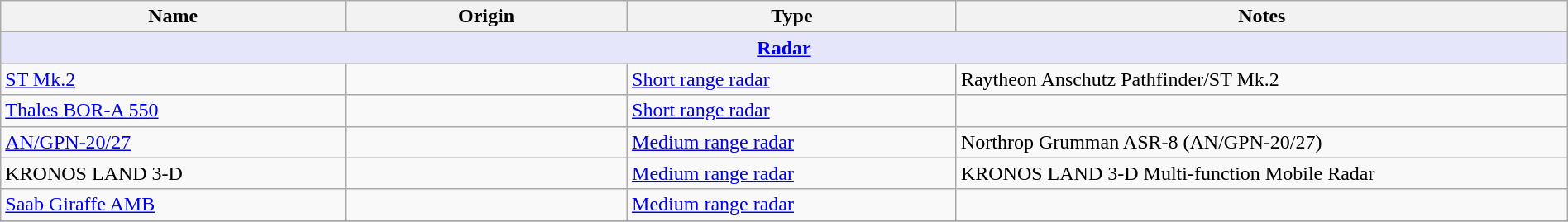<table class="wikitable";" width="100%">
<tr>
<th style="text-align:center;"width="22%">Name</th>
<th style="text-align: center;"width="18%">Origin</th>
<th style="text-align:l center;"width="21%">Type</th>
<th style="text-align: center;">Notes</th>
</tr>
<tr>
<th style="align: centre; background: lavender;" colspan="7"><strong><a href='#'>Radar</a></strong></th>
</tr>
<tr>
<td><a href='#'>ST Mk.2</a></td>
<td><br></td>
<td><a href='#'>Short range radar</a></td>
<td>Raytheon Anschutz Pathfinder/ST Mk.2</td>
</tr>
<tr>
<td><a href='#'>Thales BOR-A 550</a></td>
<td></td>
<td><a href='#'>Short range radar</a></td>
<td></td>
</tr>
<tr>
<td><a href='#'>AN/GPN-20/27</a></td>
<td></td>
<td><a href='#'>Medium range radar</a></td>
<td>Northrop Grumman ASR-8 (AN/GPN-20/27) </td>
</tr>
<tr>
<td>KRONOS LAND 3-D</td>
<td></td>
<td><a href='#'>Medium range radar</a></td>
<td>KRONOS LAND 3-D Multi-function Mobile Radar</td>
</tr>
<tr>
<td><a href='#'>Saab Giraffe AMB</a></td>
<td></td>
<td><a href='#'>Medium range radar</a></td>
<td></td>
</tr>
<tr>
</tr>
</table>
